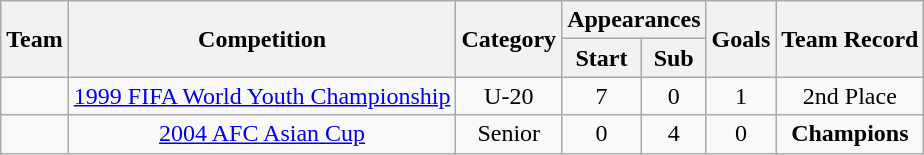<table class="wikitable" style="text-align: center;">
<tr>
<th rowspan="2">Team</th>
<th rowspan="2">Competition</th>
<th rowspan="2">Category</th>
<th colspan="2">Appearances</th>
<th rowspan="2">Goals</th>
<th rowspan="2">Team Record</th>
</tr>
<tr>
<th>Start</th>
<th>Sub</th>
</tr>
<tr>
<td align="left"></td>
<td><a href='#'>1999 FIFA World Youth Championship</a></td>
<td>U-20</td>
<td>7</td>
<td>0</td>
<td>1</td>
<td>2nd Place</td>
</tr>
<tr>
<td align="left"></td>
<td><a href='#'>2004 AFC Asian Cup</a></td>
<td>Senior</td>
<td>0</td>
<td>4</td>
<td>0</td>
<td><strong>Champions</strong></td>
</tr>
</table>
